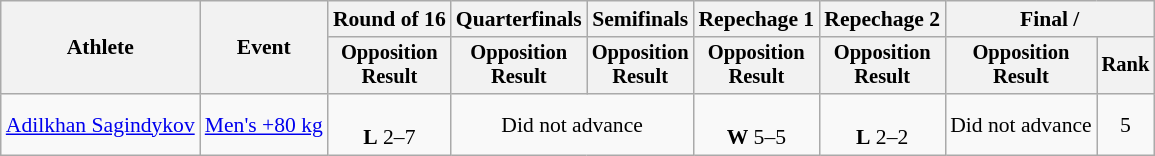<table class="wikitable" style="font-size:90%;">
<tr>
<th rowspan=2>Athlete</th>
<th rowspan=2>Event</th>
<th>Round of 16</th>
<th>Quarterfinals</th>
<th>Semifinals</th>
<th>Repechage 1</th>
<th>Repechage 2</th>
<th colspan=2>Final / </th>
</tr>
<tr style="font-size:95%">
<th>Opposition<br>Result</th>
<th>Opposition<br>Result</th>
<th>Opposition<br>Result</th>
<th>Opposition<br>Result</th>
<th>Opposition<br>Result</th>
<th>Opposition<br>Result</th>
<th>Rank</th>
</tr>
<tr align=center>
<td align=left><a href='#'>Adilkhan Sagindykov</a></td>
<td align=left><a href='#'>Men's +80 kg</a></td>
<td><br><strong>L</strong> 2–7</td>
<td colspan=2>Did not advance</td>
<td><br><strong>W</strong> 5–5 </td>
<td><br><strong>L</strong> 2–2 </td>
<td>Did not advance</td>
<td>5</td>
</tr>
</table>
